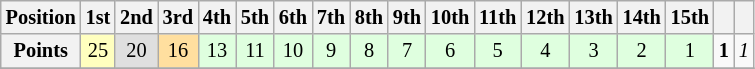<table class="wikitable" style="font-size: 85%">
<tr>
<th>Position</th>
<th>1st</th>
<th>2nd</th>
<th>3rd</th>
<th>4th</th>
<th>5th</th>
<th>6th</th>
<th>7th</th>
<th>8th</th>
<th>9th</th>
<th>10th</th>
<th>11th</th>
<th>12th</th>
<th>13th</th>
<th>14th</th>
<th>15th</th>
<th></th>
<th></th>
</tr>
<tr align="center">
<th>Points</th>
<td style="background:#FFFFBF;">25</td>
<td style="background:#DFDFDF;">20</td>
<td style="background:#FFDF9F;">16</td>
<td style="background:#DFFFDF;">13</td>
<td style="background:#DFFFDF;">11</td>
<td style="background:#DFFFDF;">10</td>
<td style="background:#DFFFDF;">9</td>
<td style="background:#DFFFDF;">8</td>
<td style="background:#DFFFDF;">7</td>
<td style="background:#DFFFDF;">6</td>
<td style="background:#DFFFDF;">5</td>
<td style="background:#DFFFDF;">4</td>
<td style="background:#DFFFDF;">3</td>
<td style="background:#DFFFDF;">2</td>
<td style="background:#DFFFDF;">1</td>
<td><strong>1</strong></td>
<td><em>1</em></td>
</tr>
<tr align="center">
</tr>
</table>
